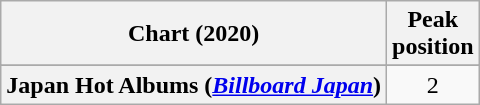<table class="wikitable plainrowheaders" style="text-align:center">
<tr>
<th scope="col">Chart (2020)</th>
<th scope="col">Peak<br>position</th>
</tr>
<tr>
</tr>
<tr>
<th scope="row">Japan Hot Albums (<em><a href='#'>Billboard Japan</a></em>)</th>
<td>2</td>
</tr>
</table>
